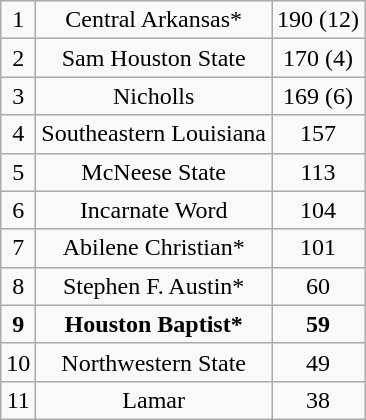<table class="wikitable">
<tr align="center">
<td>1</td>
<td>Central Arkansas*</td>
<td>190 (12)</td>
</tr>
<tr align="center">
<td>2</td>
<td>Sam Houston State</td>
<td>170 (4)</td>
</tr>
<tr align="center">
<td>3</td>
<td>Nicholls</td>
<td>169 (6)</td>
</tr>
<tr align="center">
<td>4</td>
<td>Southeastern Louisiana</td>
<td>157</td>
</tr>
<tr align="center">
<td>5</td>
<td>McNeese State</td>
<td>113</td>
</tr>
<tr align="center">
<td>6</td>
<td>Incarnate Word</td>
<td>104</td>
</tr>
<tr align="center">
<td>7</td>
<td>Abilene Christian*</td>
<td>101</td>
</tr>
<tr align="center">
<td>8</td>
<td>Stephen F. Austin*</td>
<td>60</td>
</tr>
<tr align="center">
<td><strong>9</strong></td>
<td><strong>Houston Baptist*</strong></td>
<td><strong>59</strong></td>
</tr>
<tr align="center">
<td>10</td>
<td>Northwestern State</td>
<td>49</td>
</tr>
<tr align="center">
<td>11</td>
<td>Lamar</td>
<td>38</td>
</tr>
</table>
